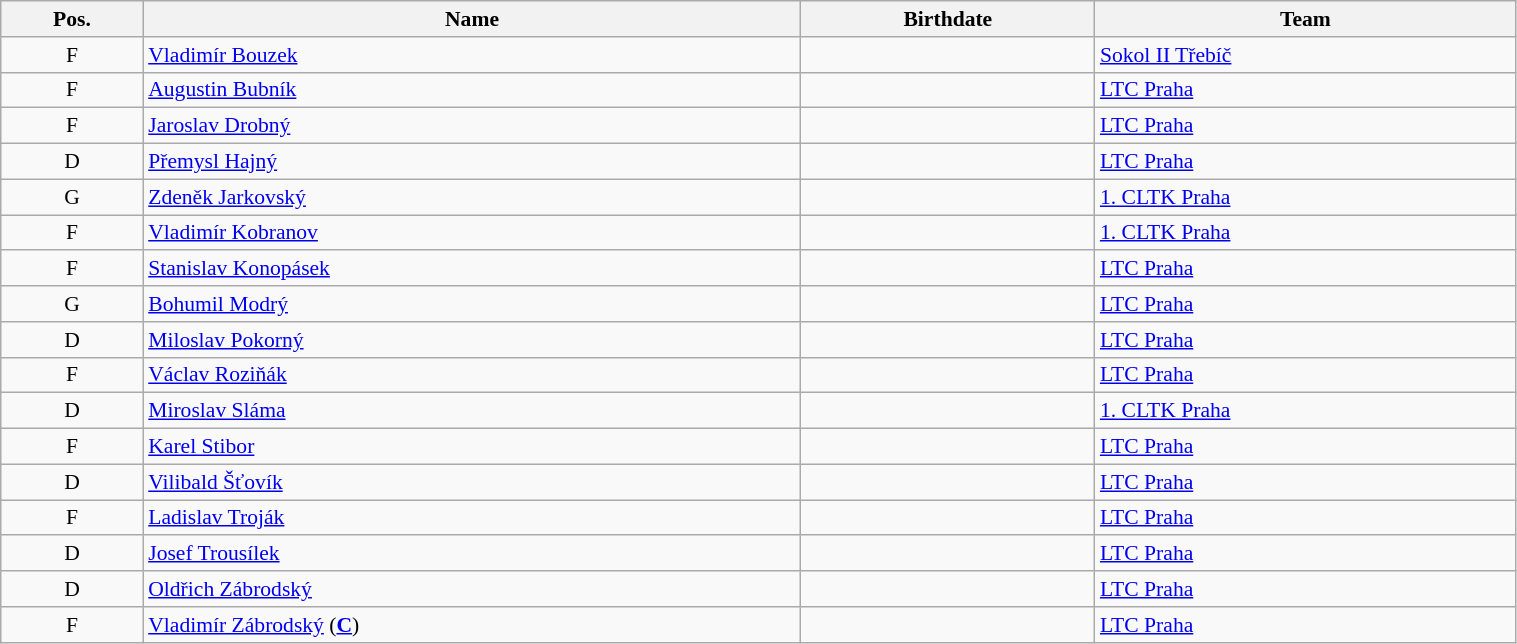<table class="wikitable sortable" width="80%" style="font-size: 90%; text-align: center;">
<tr>
<th>Pos.</th>
<th>Name</th>
<th>Birthdate</th>
<th>Team</th>
</tr>
<tr>
<td>F</td>
<td style="text-align:left;"><a href='#'>Vladimír Bouzek</a></td>
<td style="text-align:right;"></td>
<td style="text-align:left;"> <a href='#'>Sokol II Třebíč</a></td>
</tr>
<tr>
<td>F</td>
<td style="text-align:left;"><a href='#'>Augustin Bubník</a></td>
<td style="text-align:right;"></td>
<td style="text-align:left;"> <a href='#'>LTC Praha</a></td>
</tr>
<tr>
<td>F</td>
<td style="text-align:left;"><a href='#'>Jaroslav Drobný</a></td>
<td style="text-align:right;"></td>
<td style="text-align:left;"> <a href='#'>LTC Praha</a></td>
</tr>
<tr>
<td>D</td>
<td style="text-align:left;"><a href='#'>Přemysl Hajný</a></td>
<td style="text-align:right;"></td>
<td style="text-align:left;"> <a href='#'>LTC Praha</a></td>
</tr>
<tr>
<td>G</td>
<td style="text-align:left;"><a href='#'>Zdeněk Jarkovský</a></td>
<td style="text-align:right;"></td>
<td style="text-align:left;"> <a href='#'>1. CLTK Praha</a></td>
</tr>
<tr>
<td>F</td>
<td style="text-align:left;"><a href='#'>Vladimír Kobranov</a></td>
<td style="text-align:right;"></td>
<td style="text-align:left;"> <a href='#'>1. CLTK Praha</a></td>
</tr>
<tr>
<td>F</td>
<td style="text-align:left;"><a href='#'>Stanislav Konopásek</a></td>
<td style="text-align:right;"></td>
<td style="text-align:left;"> <a href='#'>LTC Praha</a></td>
</tr>
<tr>
<td>G</td>
<td style="text-align:left;"><a href='#'>Bohumil Modrý</a></td>
<td style="text-align:right;"></td>
<td style="text-align:left;"> <a href='#'>LTC Praha</a></td>
</tr>
<tr>
<td>D</td>
<td style="text-align:left;"><a href='#'>Miloslav Pokorný</a></td>
<td style="text-align:right;"></td>
<td style="text-align:left;"> <a href='#'>LTC Praha</a></td>
</tr>
<tr>
<td>F</td>
<td style="text-align:left;"><a href='#'>Václav Roziňák</a></td>
<td style="text-align:right;"></td>
<td style="text-align:left;"> <a href='#'>LTC Praha</a></td>
</tr>
<tr>
<td>D</td>
<td style="text-align:left;"><a href='#'>Miroslav Sláma</a></td>
<td style="text-align:right;"></td>
<td style="text-align:left;"> <a href='#'>1. CLTK Praha</a></td>
</tr>
<tr>
<td>F</td>
<td style="text-align:left;"><a href='#'>Karel Stibor</a></td>
<td style="text-align:right;"></td>
<td style="text-align:left;"> <a href='#'>LTC Praha</a></td>
</tr>
<tr>
<td>D</td>
<td style="text-align:left;"><a href='#'>Vilibald Šťovík</a></td>
<td style="text-align:right;"></td>
<td style="text-align:left;"> <a href='#'>LTC Praha</a></td>
</tr>
<tr>
<td>F</td>
<td style="text-align:left;"><a href='#'>Ladislav Troják</a></td>
<td style="text-align:right;"></td>
<td style="text-align:left;"> <a href='#'>LTC Praha</a></td>
</tr>
<tr>
<td>D</td>
<td style="text-align:left;"><a href='#'>Josef Trousílek</a></td>
<td style="text-align:right;"></td>
<td style="text-align:left;"> <a href='#'>LTC Praha</a></td>
</tr>
<tr>
<td>D</td>
<td style="text-align:left;"><a href='#'>Oldřich Zábrodský</a></td>
<td style="text-align:right;"></td>
<td style="text-align:left;"> <a href='#'>LTC Praha</a></td>
</tr>
<tr>
<td>F</td>
<td style="text-align:left;"><a href='#'>Vladimír Zábrodský</a> (<strong><a href='#'>C</a></strong>)</td>
<td style="text-align:right;"></td>
<td style="text-align:left;"> <a href='#'>LTC Praha</a></td>
</tr>
</table>
